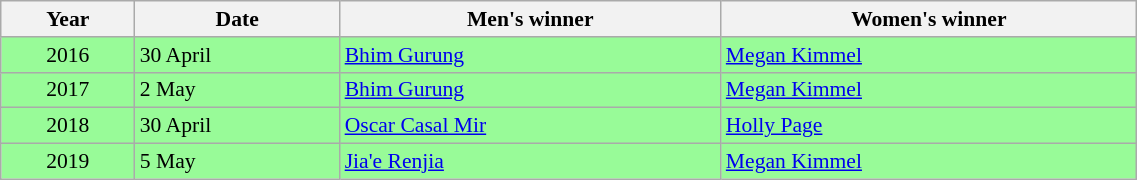<table class="wikitable" width=60% style="font-size:90%; text-align:left;">
<tr>
<th>Year</th>
<th>Date</th>
<th>Men's winner</th>
<th>Women's winner</th>
</tr>
<tr bgcolor=palegreen>
<td align=center>2016</td>
<td>30 April</td>
<td> <a href='#'>Bhim Gurung</a></td>
<td> <a href='#'>Megan Kimmel</a></td>
</tr>
<tr bgcolor=palegreen>
<td align=center>2017</td>
<td>2 May</td>
<td> <a href='#'>Bhim Gurung</a></td>
<td> <a href='#'>Megan Kimmel</a></td>
</tr>
<tr bgcolor=palegreen>
<td align=center>2018</td>
<td>30 April</td>
<td> <a href='#'>Oscar Casal Mir</a></td>
<td> <a href='#'>Holly Page</a></td>
</tr>
<tr bgcolor=palegreen>
<td align=center>2019</td>
<td>5 May</td>
<td> <a href='#'>Jia'e Renjia</a></td>
<td> <a href='#'>Megan Kimmel</a></td>
</tr>
</table>
